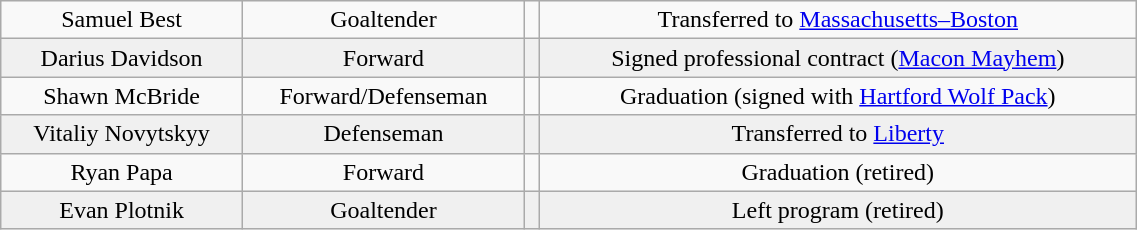<table class="wikitable" width="60%">
<tr align="center" bgcolor="">
<td>Samuel Best</td>
<td>Goaltender</td>
<td></td>
<td>Transferred to <a href='#'>Massachusetts–Boston</a></td>
</tr>
<tr align="center" bgcolor="f0f0f0">
<td>Darius Davidson</td>
<td>Forward</td>
<td></td>
<td>Signed professional contract (<a href='#'>Macon Mayhem</a>)</td>
</tr>
<tr align="center" bgcolor="">
<td>Shawn McBride</td>
<td>Forward/Defenseman</td>
<td></td>
<td>Graduation (signed with <a href='#'>Hartford Wolf Pack</a>)</td>
</tr>
<tr align="center" bgcolor="f0f0f0">
<td>Vitaliy Novytskyy</td>
<td>Defenseman</td>
<td></td>
<td>Transferred to <a href='#'>Liberty</a></td>
</tr>
<tr align="center" bgcolor="">
<td>Ryan Papa</td>
<td>Forward</td>
<td></td>
<td>Graduation (retired)</td>
</tr>
<tr align="center" bgcolor="f0f0f0">
<td>Evan Plotnik</td>
<td>Goaltender</td>
<td></td>
<td>Left program (retired)</td>
</tr>
</table>
